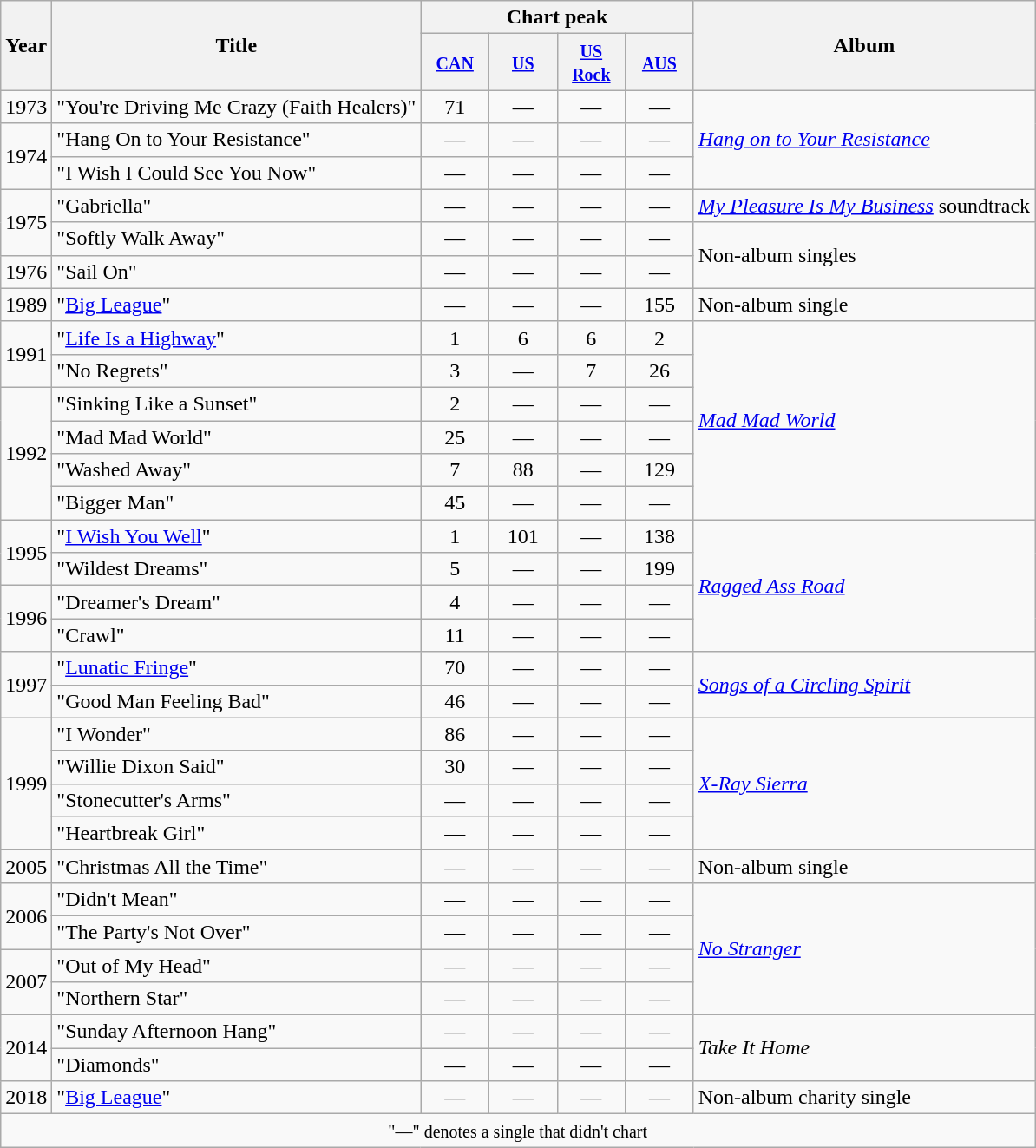<table class="wikitable">
<tr>
<th rowspan="2">Year</th>
<th rowspan="2">Title</th>
<th colspan="4">Chart peak</th>
<th rowspan="2">Album</th>
</tr>
<tr>
<th style="width:45px;"><small><a href='#'>CAN</a></small><br></th>
<th style="width:45px;"><small><a href='#'>US</a></small><br></th>
<th style="width:45px;"><small><a href='#'>US<br>Rock</a></small><br></th>
<th style="width:45px;"><small><a href='#'>AUS</a></small><br></th>
</tr>
<tr>
<td>1973</td>
<td>"You're Driving Me Crazy (Faith Healers)"</td>
<td style="text-align:center;">71</td>
<td style="text-align:center;">—</td>
<td style="text-align:center;">—</td>
<td style="text-align:center;">—</td>
<td rowspan="3"><em><a href='#'>Hang on to Your Resistance</a></em></td>
</tr>
<tr>
<td rowspan=2>1974</td>
<td>"Hang On to Your Resistance"</td>
<td style="text-align:center;">—</td>
<td style="text-align:center;">—</td>
<td style="text-align:center;">—</td>
<td style="text-align:center;">—</td>
</tr>
<tr>
<td>"I Wish I Could See You Now"</td>
<td style="text-align:center;">—</td>
<td style="text-align:center;">—</td>
<td style="text-align:center;">—</td>
<td style="text-align:center;">—</td>
</tr>
<tr>
<td rowspan=2>1975</td>
<td>"Gabriella"</td>
<td style="text-align:center;">—</td>
<td style="text-align:center;">—</td>
<td style="text-align:center;">—</td>
<td style="text-align:center;">—</td>
<td><em><a href='#'>My Pleasure Is My Business</a></em> soundtrack</td>
</tr>
<tr>
<td>"Softly Walk Away"</td>
<td style="text-align:center;">—</td>
<td style="text-align:center;">—</td>
<td style="text-align:center;">—</td>
<td style="text-align:center;">—</td>
<td rowspan="2">Non-album singles</td>
</tr>
<tr>
<td>1976</td>
<td>"Sail On"</td>
<td style="text-align:center;">—</td>
<td style="text-align:center;">—</td>
<td style="text-align:center;">—</td>
<td style="text-align:center;">—</td>
</tr>
<tr>
<td>1989</td>
<td>"<a href='#'>Big League</a>"</td>
<td style="text-align:center;">—</td>
<td style="text-align:center;">—</td>
<td style="text-align:center;">—</td>
<td style="text-align:center;">155</td>
<td>Non-album single</td>
</tr>
<tr>
<td rowspan=2>1991</td>
<td>"<a href='#'>Life Is a Highway</a>"</td>
<td style="text-align:center;">1</td>
<td style="text-align:center;">6</td>
<td style="text-align:center;">6</td>
<td style="text-align:center;">2</td>
<td rowspan="6"><em><a href='#'>Mad Mad World</a></em></td>
</tr>
<tr>
<td>"No Regrets"</td>
<td style="text-align:center;">3</td>
<td style="text-align:center;">—</td>
<td style="text-align:center;">7</td>
<td style="text-align:center;">26</td>
</tr>
<tr>
<td rowspan=4>1992</td>
<td>"Sinking Like a Sunset"</td>
<td style="text-align:center;">2</td>
<td style="text-align:center;">—</td>
<td style="text-align:center;">—</td>
<td style="text-align:center;">—</td>
</tr>
<tr>
<td>"Mad Mad World"</td>
<td style="text-align:center;">25</td>
<td style="text-align:center;">—</td>
<td style="text-align:center;">—</td>
<td style="text-align:center;">—</td>
</tr>
<tr>
<td>"Washed Away"</td>
<td style="text-align:center;">7</td>
<td style="text-align:center;">88</td>
<td style="text-align:center;">—</td>
<td style="text-align:center;">129</td>
</tr>
<tr>
<td>"Bigger Man"</td>
<td style="text-align:center;">45</td>
<td style="text-align:center;">—</td>
<td style="text-align:center;">—</td>
<td style="text-align:center;">—</td>
</tr>
<tr>
<td rowspan=2>1995</td>
<td>"<a href='#'>I Wish You Well</a>"</td>
<td style="text-align:center;">1</td>
<td style="text-align:center;">101</td>
<td style="text-align:center;">—</td>
<td style="text-align:center;">138</td>
<td rowspan="4"><em><a href='#'>Ragged Ass Road</a></em></td>
</tr>
<tr>
<td>"Wildest Dreams"</td>
<td style="text-align:center;">5</td>
<td style="text-align:center;">—</td>
<td style="text-align:center;">—</td>
<td style="text-align:center;">199</td>
</tr>
<tr>
<td rowspan=2>1996</td>
<td>"Dreamer's Dream"</td>
<td style="text-align:center;">4</td>
<td style="text-align:center;">—</td>
<td style="text-align:center;">—</td>
<td style="text-align:center;">—</td>
</tr>
<tr>
<td>"Crawl"</td>
<td style="text-align:center;">11</td>
<td style="text-align:center;">—</td>
<td style="text-align:center;">—</td>
<td style="text-align:center;">—</td>
</tr>
<tr>
<td rowspan=2>1997</td>
<td>"<a href='#'>Lunatic Fringe</a>"</td>
<td style="text-align:center;">70</td>
<td style="text-align:center;">—</td>
<td style="text-align:center;">—</td>
<td style="text-align:center;">—</td>
<td rowspan="2"><em><a href='#'>Songs of a Circling Spirit</a></em></td>
</tr>
<tr>
<td>"Good Man Feeling Bad"</td>
<td style="text-align:center;">46</td>
<td style="text-align:center;">—</td>
<td style="text-align:center;">—</td>
<td style="text-align:center;">—</td>
</tr>
<tr>
<td rowspan=4>1999</td>
<td>"I Wonder"</td>
<td style="text-align:center;">86</td>
<td style="text-align:center;">—</td>
<td style="text-align:center;">—</td>
<td style="text-align:center;">—</td>
<td rowspan="4"><em><a href='#'>X-Ray Sierra</a></em></td>
</tr>
<tr>
<td>"Willie Dixon Said"</td>
<td style="text-align:center;">30</td>
<td style="text-align:center;">—</td>
<td style="text-align:center;">—</td>
<td style="text-align:center;">—</td>
</tr>
<tr>
<td>"Stonecutter's Arms"</td>
<td style="text-align:center;">—</td>
<td style="text-align:center;">—</td>
<td style="text-align:center;">—</td>
<td style="text-align:center;">—</td>
</tr>
<tr>
<td>"Heartbreak Girl"</td>
<td style="text-align:center;">—</td>
<td style="text-align:center;">—</td>
<td style="text-align:center;">—</td>
<td style="text-align:center;">—</td>
</tr>
<tr>
<td>2005</td>
<td>"Christmas All the Time"</td>
<td style="text-align:center;">—</td>
<td style="text-align:center;">—</td>
<td style="text-align:center;">—</td>
<td style="text-align:center;">—</td>
<td>Non-album single</td>
</tr>
<tr>
<td rowspan=2>2006</td>
<td>"Didn't Mean"</td>
<td style="text-align:center;">—</td>
<td style="text-align:center;">—</td>
<td style="text-align:center;">—</td>
<td style="text-align:center;">—</td>
<td rowspan="4"><em><a href='#'>No Stranger</a></em></td>
</tr>
<tr>
<td>"The Party's Not Over"</td>
<td style="text-align:center;">—</td>
<td style="text-align:center;">—</td>
<td style="text-align:center;">—</td>
<td style="text-align:center;">—</td>
</tr>
<tr>
<td rowspan=2>2007</td>
<td>"Out of My Head"</td>
<td style="text-align:center;">—</td>
<td style="text-align:center;">—</td>
<td style="text-align:center;">—</td>
<td style="text-align:center;">—</td>
</tr>
<tr>
<td>"Northern Star"</td>
<td style="text-align:center;">—</td>
<td style="text-align:center;">—</td>
<td style="text-align:center;">—</td>
<td style="text-align:center;">—</td>
</tr>
<tr>
<td rowspan=2>2014</td>
<td>"Sunday Afternoon Hang"</td>
<td style="text-align:center;">—</td>
<td style="text-align:center;">—</td>
<td style="text-align:center;">—</td>
<td style="text-align:center;">—</td>
<td rowspan="2"><em>Take It Home</em></td>
</tr>
<tr>
<td>"Diamonds"</td>
<td style="text-align:center;">—</td>
<td style="text-align:center;">—</td>
<td style="text-align:center;">—</td>
<td style="text-align:center;">—</td>
</tr>
<tr>
<td>2018</td>
<td>"<a href='#'>Big League</a>"</td>
<td style="text-align:center;">—</td>
<td style="text-align:center;">—</td>
<td style="text-align:center;">—</td>
<td style="text-align:center;">—</td>
<td>Non-album charity single</td>
</tr>
<tr>
<td style="text-align:center;" colspan="7"><small>"—" denotes a single that didn't chart</small></td>
</tr>
</table>
